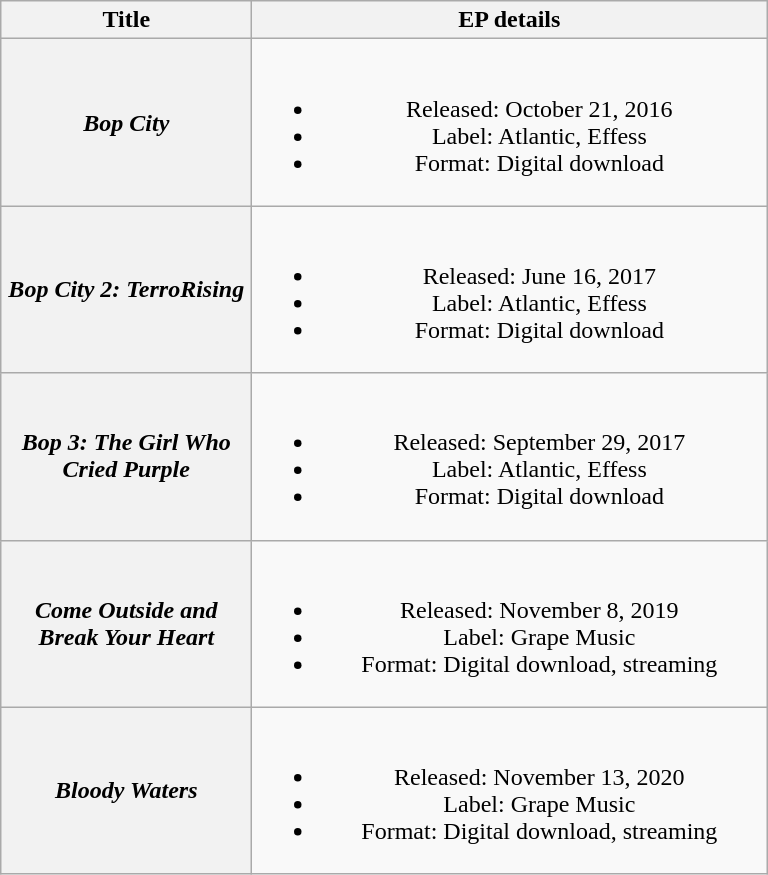<table class="wikitable plainrowheaders" style="text-align:center;">
<tr>
<th scope="col" style="width:10em;">Title</th>
<th scope="col" style="width:21em;">EP details</th>
</tr>
<tr>
<th scope="row"><em>Bop City</em></th>
<td><br><ul><li>Released: October 21, 2016</li><li>Label: Atlantic, Effess</li><li>Format: Digital download</li></ul></td>
</tr>
<tr>
<th scope="row"><em>Bop City 2: TerroRising</em></th>
<td><br><ul><li>Released: June 16, 2017</li><li>Label: Atlantic, Effess</li><li>Format: Digital download</li></ul></td>
</tr>
<tr>
<th scope="row"><em>Bop 3: The Girl Who Cried Purple</em></th>
<td><br><ul><li>Released: September 29, 2017</li><li>Label: Atlantic, Effess</li><li>Format: Digital download</li></ul></td>
</tr>
<tr>
<th scope="row"><em>Come Outside and Break Your Heart</em></th>
<td><br><ul><li>Released: November 8, 2019</li><li>Label: Grape Music</li><li>Format: Digital download, streaming</li></ul></td>
</tr>
<tr>
<th scope="row"><em>Bloody Waters</em></th>
<td><br><ul><li>Released: November 13, 2020</li><li>Label: Grape Music</li><li>Format: Digital download, streaming</li></ul></td>
</tr>
</table>
